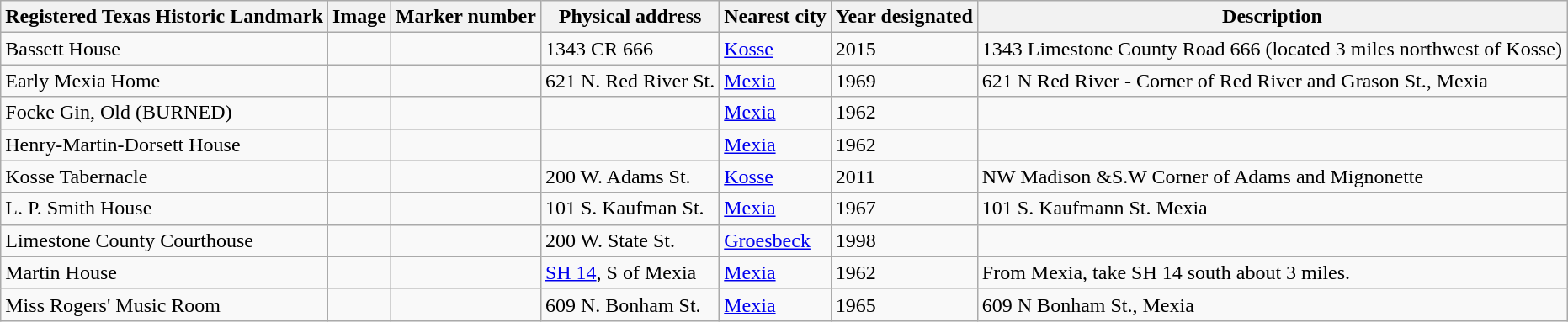<table class="wikitable sortable">
<tr>
<th>Registered Texas Historic Landmark</th>
<th>Image</th>
<th>Marker number</th>
<th>Physical address</th>
<th>Nearest city</th>
<th>Year designated</th>
<th>Description</th>
</tr>
<tr>
<td>Bassett House</td>
<td></td>
<td></td>
<td>1343 CR 666<br></td>
<td><a href='#'>Kosse</a></td>
<td>2015</td>
<td>1343 Limestone County Road 666 (located 3 miles northwest of Kosse)</td>
</tr>
<tr>
<td>Early Mexia Home</td>
<td></td>
<td></td>
<td>621 N. Red River St. <br></td>
<td><a href='#'>Mexia</a></td>
<td>1969</td>
<td>621 N Red River - Corner of Red River and Grason St., Mexia</td>
</tr>
<tr>
<td>Focke Gin, Old (BURNED)</td>
<td></td>
<td></td>
<td></td>
<td><a href='#'>Mexia</a></td>
<td>1962</td>
<td></td>
</tr>
<tr>
<td>Henry-Martin-Dorsett House</td>
<td></td>
<td></td>
<td></td>
<td><a href='#'>Mexia</a></td>
<td>1962</td>
<td></td>
</tr>
<tr>
<td>Kosse Tabernacle</td>
<td></td>
<td></td>
<td>200 W. Adams St.<br></td>
<td><a href='#'>Kosse</a></td>
<td>2011</td>
<td>NW Madison &S.W Corner of Adams and Mignonette</td>
</tr>
<tr>
<td>L. P. Smith House</td>
<td></td>
<td></td>
<td>101 S. Kaufman St.<br></td>
<td><a href='#'>Mexia</a></td>
<td>1967</td>
<td>101 S. Kaufmann St. Mexia</td>
</tr>
<tr>
<td>Limestone County Courthouse</td>
<td></td>
<td></td>
<td>200 W. State St.<br></td>
<td><a href='#'>Groesbeck</a></td>
<td>1998</td>
<td></td>
</tr>
<tr>
<td>Martin House</td>
<td></td>
<td></td>
<td><a href='#'>SH 14</a>, S of Mexia </td>
<td><a href='#'>Mexia</a></td>
<td>1962</td>
<td>From Mexia, take SH 14 south about 3 miles.</td>
</tr>
<tr>
<td>Miss Rogers' Music Room</td>
<td></td>
<td></td>
<td>609 N. Bonham St. <br></td>
<td><a href='#'>Mexia</a></td>
<td>1965</td>
<td>609 N Bonham St., Mexia</td>
</tr>
</table>
